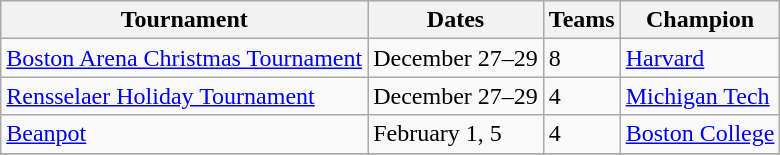<table class="wikitable">
<tr>
<th>Tournament</th>
<th>Dates</th>
<th>Teams</th>
<th>Champion</th>
</tr>
<tr>
<td><a href='#'>Boston Arena Christmas Tournament</a></td>
<td>December 27–29</td>
<td>8</td>
<td><a href='#'>Harvard</a></td>
</tr>
<tr>
<td><a href='#'>Rensselaer Holiday Tournament</a></td>
<td>December 27–29</td>
<td>4</td>
<td><a href='#'>Michigan Tech</a></td>
</tr>
<tr>
<td><a href='#'>Beanpot</a></td>
<td>February 1, 5</td>
<td>4</td>
<td><a href='#'>Boston College</a></td>
</tr>
<tr>
</tr>
</table>
